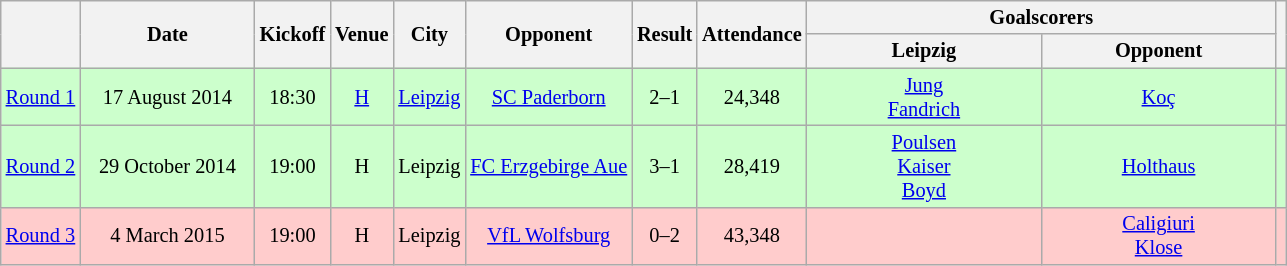<table class="wikitable" Style="text-align: center;font-size:85%">
<tr>
<th rowspan="2"></th>
<th rowspan="2" style="width:110px">Date</th>
<th rowspan="2">Kickoff</th>
<th rowspan="2">Venue</th>
<th rowspan="2">City</th>
<th rowspan="2">Opponent</th>
<th rowspan="2">Result</th>
<th rowspan="2">Attendance</th>
<th colspan="2">Goalscorers</th>
<th rowspan="2"></th>
</tr>
<tr>
<th style="width:150px">Leipzig</th>
<th style="width:150px">Opponent</th>
</tr>
<tr style="background:#cfc">
<td><a href='#'>Round 1</a></td>
<td>17 August 2014</td>
<td>18:30</td>
<td><a href='#'>H</a></td>
<td><a href='#'>Leipzig</a></td>
<td><a href='#'>SC Paderborn</a></td>
<td>2–1 </td>
<td>24,348</td>
<td><a href='#'>Jung</a> <br><a href='#'>Fandrich</a> </td>
<td><a href='#'>Koç</a> </td>
<td></td>
</tr>
<tr style="background:#cfc">
<td><a href='#'>Round 2</a></td>
<td>29 October 2014</td>
<td>19:00</td>
<td>H</td>
<td>Leipzig</td>
<td><a href='#'>FC Erzgebirge Aue</a></td>
<td>3–1 </td>
<td>28,419</td>
<td><a href='#'>Poulsen</a> <br><a href='#'>Kaiser</a> <br><a href='#'>Boyd</a> </td>
<td><a href='#'>Holthaus</a> </td>
<td></td>
</tr>
<tr style="background:#fcc">
<td><a href='#'>Round 3</a></td>
<td>4 March 2015</td>
<td>19:00</td>
<td>H</td>
<td>Leipzig</td>
<td><a href='#'>VfL Wolfsburg</a></td>
<td>0–2</td>
<td>43,348</td>
<td></td>
<td><a href='#'>Caligiuri</a> <br><a href='#'>Klose</a> </td>
<td></td>
</tr>
</table>
